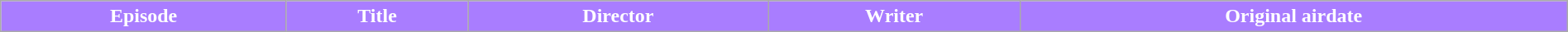<table class="wikitable plainrowheaders" style="width:100%;">
<tr style="color:#fff;">
<th style="background:#A97DFF;">Episode</th>
<th style="background:#A97DFF;">Title</th>
<th style="background:#A97DFF;">Director</th>
<th style="background:#A97DFF;">Writer</th>
<th style="background:#A97DFF;">Original airdate<br>




</th>
</tr>
</table>
